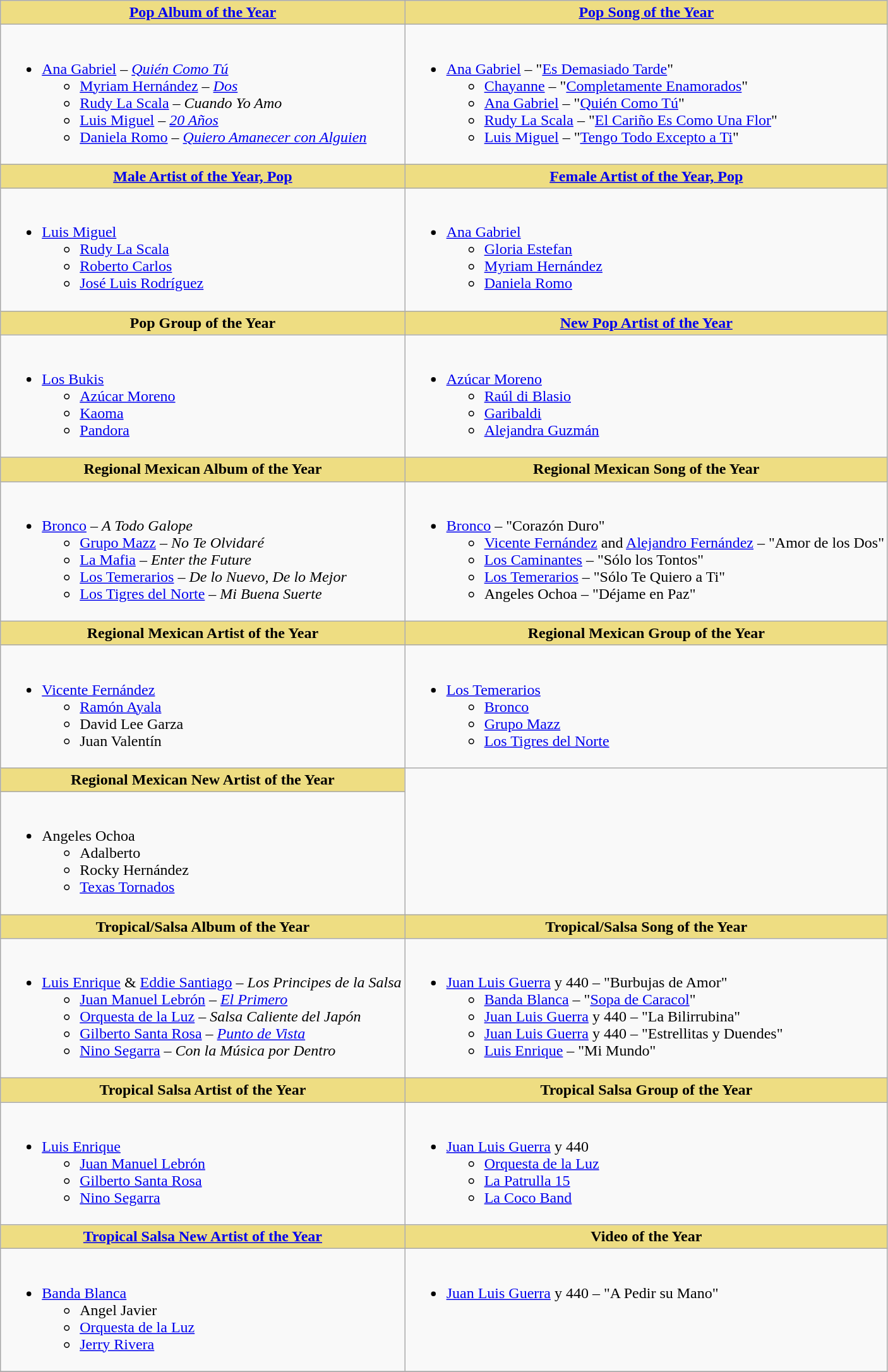<table class=wikitable>
<tr>
<th scope="col" style="background:#EEDD82;" ! style="width="50%"><a href='#'>Pop Album of the Year</a></th>
<th scope="col" style="background:#EEDD82;" ! style="width="50%"><a href='#'>Pop Song of the Year</a></th>
</tr>
<tr>
<td scope="row" valign="top"><br><ul><li><a href='#'>Ana Gabriel</a> – <em><a href='#'>Quién Como Tú</a></em><ul><li><a href='#'>Myriam Hernández</a> – <em><a href='#'>Dos</a></em></li><li><a href='#'>Rudy La Scala</a> – <em>Cuando Yo Amo</em></li><li><a href='#'>Luis Miguel</a> – <em><a href='#'>20 Años</a></em></li><li><a href='#'>Daniela Romo</a> – <em><a href='#'>Quiero Amanecer con Alguien</a></em></li></ul></li></ul></td>
<td scope="row" valign="top"><br><ul><li><a href='#'>Ana Gabriel</a> – "<a href='#'>Es Demasiado Tarde</a>"<ul><li><a href='#'>Chayanne</a> – "<a href='#'>Completamente Enamorados</a>"</li><li><a href='#'>Ana Gabriel</a> – "<a href='#'>Quién Como Tú</a>"</li><li><a href='#'>Rudy La Scala</a> – "<a href='#'>El Cariño Es Como Una Flor</a>"</li><li><a href='#'>Luis Miguel</a> – "<a href='#'>Tengo Todo Excepto a Ti</a>"</li></ul></li></ul></td>
</tr>
<tr>
<th scope="col" style="background:#EEDD82;" ! style="width="50%"><a href='#'>Male Artist of the Year, Pop</a></th>
<th scope="col" style="background:#EEDD82;" ! style="width="50%"><a href='#'>Female Artist of the Year, Pop</a></th>
</tr>
<tr>
<td scope="row" valign="top"><br><ul><li><a href='#'>Luis Miguel</a><ul><li><a href='#'>Rudy La Scala</a></li><li><a href='#'>Roberto Carlos</a></li><li><a href='#'>José Luis Rodríguez</a></li></ul></li></ul></td>
<td scope="row" valign="top"><br><ul><li><a href='#'>Ana Gabriel</a><ul><li><a href='#'>Gloria Estefan</a></li><li><a href='#'>Myriam Hernández</a></li><li><a href='#'>Daniela Romo</a></li></ul></li></ul></td>
</tr>
<tr>
<th scope="col" style="background:#EEDD82;" ! style="width="50%">Pop Group of the Year</th>
<th scope="col" style="background:#EEDD82;" ! style="width="50%"><a href='#'>New Pop Artist of the Year</a></th>
</tr>
<tr>
<td scope="row" valign="top"><br><ul><li><a href='#'>Los Bukis</a><ul><li><a href='#'>Azúcar Moreno</a></li><li><a href='#'>Kaoma</a></li><li><a href='#'>Pandora</a></li></ul></li></ul></td>
<td scope="row" valign="top"><br><ul><li><a href='#'>Azúcar Moreno</a><ul><li><a href='#'>Raúl di Blasio</a></li><li><a href='#'>Garibaldi</a></li><li><a href='#'>Alejandra Guzmán</a></li></ul></li></ul></td>
</tr>
<tr>
<th scope="col" style="background:#EEDD82;" ! style="width="50%">Regional Mexican Album of the Year</th>
<th scope="col" style="background:#EEDD82;" ! style="width="50%">Regional Mexican Song of the Year</th>
</tr>
<tr>
<td scope="row" valign="top"><br><ul><li><a href='#'>Bronco</a> – <em>A Todo Galope</em><ul><li><a href='#'>Grupo Mazz</a> – <em>No Te Olvidaré</em></li><li><a href='#'>La Mafia</a> – <em>Enter the Future</em></li><li><a href='#'>Los Temerarios</a> – <em>De lo Nuevo, De lo Mejor</em></li><li><a href='#'>Los Tigres del Norte</a> – <em>Mi Buena Suerte</em></li></ul></li></ul></td>
<td scope="row" valign="top"><br><ul><li><a href='#'>Bronco</a> – "Corazón Duro"<ul><li><a href='#'>Vicente Fernández</a> and <a href='#'>Alejandro Fernández</a> – "Amor de los Dos"</li><li><a href='#'>Los Caminantes</a> – "Sólo los Tontos"</li><li><a href='#'>Los Temerarios</a> – "Sólo Te Quiero a Ti"</li><li>Angeles Ochoa – "Déjame en Paz"</li></ul></li></ul></td>
</tr>
<tr>
<th scope="col" style="background:#EEDD82;" ! style="width="50%">Regional Mexican Artist of the Year</th>
<th scope="col" style="background:#EEDD82;" ! style="width="50%">Regional Mexican Group of the Year</th>
</tr>
<tr>
<td scope="row" valign="top"><br><ul><li><a href='#'>Vicente Fernández</a><ul><li><a href='#'>Ramón Ayala</a></li><li>David Lee Garza</li><li>Juan Valentín</li></ul></li></ul></td>
<td scope="row" valign="top"><br><ul><li><a href='#'>Los Temerarios</a><ul><li><a href='#'>Bronco</a></li><li><a href='#'>Grupo Mazz</a></li><li><a href='#'>Los Tigres del Norte</a></li></ul></li></ul></td>
</tr>
<tr>
<th scope="col" style="background:#EEDD82;" ! style="width="50%">Regional Mexican New Artist of the Year</th>
</tr>
<tr>
<td scope="row" valign="top"><br><ul><li>Angeles Ochoa<ul><li>Adalberto</li><li>Rocky Hernández</li><li><a href='#'>Texas Tornados</a></li></ul></li></ul></td>
</tr>
<tr>
<th scope="col" style="background:#EEDD82;" ! style="width="50%">Tropical/Salsa Album of the Year</th>
<th scope="col" style="background:#EEDD82;" ! style="width="50%">Tropical/Salsa Song of the Year</th>
</tr>
<tr>
<td scope="row" valign="top"><br><ul><li><a href='#'>Luis Enrique</a> & <a href='#'>Eddie Santiago</a> – <em>Los Principes de la Salsa</em><ul><li><a href='#'>Juan Manuel Lebrón</a> – <em><a href='#'>El Primero</a></em></li><li><a href='#'>Orquesta de la Luz</a> – <em>Salsa Caliente del Japón</em></li><li><a href='#'>Gilberto Santa Rosa</a> – <em><a href='#'>Punto de Vista</a></em></li><li><a href='#'>Nino Segarra</a> – <em>Con la Música por Dentro</em></li></ul></li></ul></td>
<td scope="row" valign="top"><br><ul><li><a href='#'>Juan Luis Guerra</a> y 440 – "Burbujas de Amor"<ul><li><a href='#'>Banda Blanca</a> – "<a href='#'>Sopa de Caracol</a>"</li><li><a href='#'>Juan Luis Guerra</a> y 440 – "La Bilirrubina"</li><li><a href='#'>Juan Luis Guerra</a> y 440 – "Estrellitas y Duendes"</li><li><a href='#'>Luis Enrique</a> – "Mi Mundo"</li></ul></li></ul></td>
</tr>
<tr>
<th scope="col" style="background:#EEDD82;" ! style="width="50%">Tropical Salsa Artist of the Year</th>
<th scope="col" style="background:#EEDD82;" ! style="width="50%">Tropical Salsa Group of the Year</th>
</tr>
<tr>
<td scope="row" valign="top"><br><ul><li><a href='#'>Luis Enrique</a><ul><li><a href='#'>Juan Manuel Lebrón</a></li><li><a href='#'>Gilberto Santa Rosa</a></li><li><a href='#'>Nino Segarra</a></li></ul></li></ul></td>
<td scope="row" valign="top"><br><ul><li><a href='#'>Juan Luis Guerra</a> y 440<ul><li><a href='#'>Orquesta de la Luz</a></li><li><a href='#'>La Patrulla 15</a></li><li><a href='#'>La Coco Band</a></li></ul></li></ul></td>
</tr>
<tr>
<th scope="col" style="background:#EEDD82;" ! style="width="50%"><a href='#'>Tropical Salsa New Artist of the Year</a></th>
<th scope="col" style="background:#EEDD82;" ! style="width="50%">Video of the Year</th>
</tr>
<tr>
<td scope="row" valign="top"><br><ul><li><a href='#'>Banda Blanca</a><ul><li>Angel Javier</li><li><a href='#'>Orquesta de la Luz</a></li><li><a href='#'>Jerry Rivera</a></li></ul></li></ul></td>
<td scope="row" valign="top"><br><ul><li><a href='#'>Juan Luis Guerra</a> y 440 – "A Pedir su Mano"</li></ul></td>
</tr>
<tr>
</tr>
</table>
